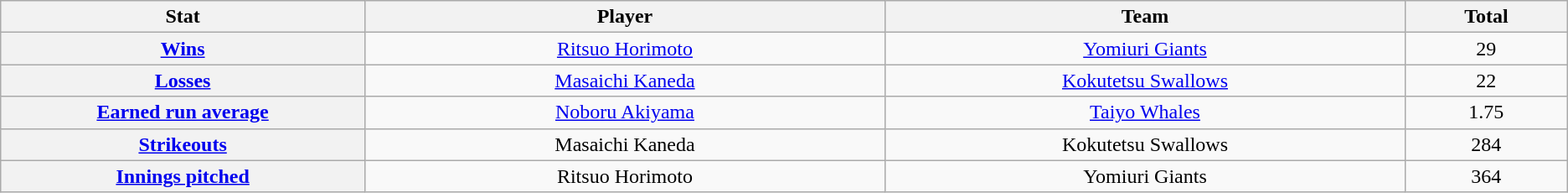<table class="wikitable" style="text-align:center;">
<tr>
<th scope="col" width="7%">Stat</th>
<th scope="col" width="10%">Player</th>
<th scope="col" width="10%">Team</th>
<th scope="col" width="3%">Total</th>
</tr>
<tr>
<th scope="row" style="text-align:center;"><a href='#'>Wins</a></th>
<td><a href='#'>Ritsuo Horimoto</a></td>
<td><a href='#'>Yomiuri Giants</a></td>
<td>29</td>
</tr>
<tr>
<th scope="row" style="text-align:center;"><a href='#'>Losses</a></th>
<td><a href='#'>Masaichi Kaneda</a></td>
<td><a href='#'>Kokutetsu Swallows</a></td>
<td>22</td>
</tr>
<tr>
<th scope="row" style="text-align:center;"><a href='#'>Earned run average</a></th>
<td><a href='#'>Noboru Akiyama</a></td>
<td><a href='#'>Taiyo Whales</a></td>
<td>1.75</td>
</tr>
<tr>
<th scope="row" style="text-align:center;"><a href='#'>Strikeouts</a></th>
<td>Masaichi Kaneda</td>
<td>Kokutetsu Swallows</td>
<td>284</td>
</tr>
<tr>
<th scope="row" style="text-align:center;"><a href='#'>Innings pitched</a></th>
<td>Ritsuo Horimoto</td>
<td>Yomiuri Giants</td>
<td>364</td>
</tr>
</table>
